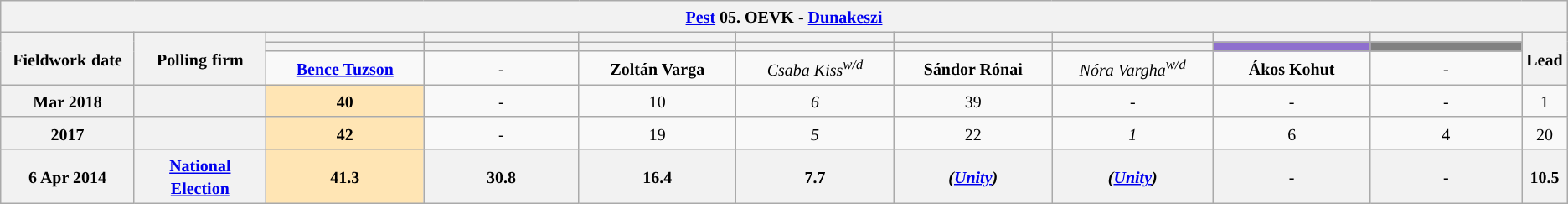<table class="wikitable mw-collapsible mw-collapsed" style="text-align:center">
<tr>
<th colspan="11" style="width: 980pt;"><small><a href='#'>Pest</a> 05. OEVK - <a href='#'>Dunakeszi</a></small></th>
</tr>
<tr>
<th rowspan="3" style="width: 80pt;"><small>Fieldwork</small> <small>date</small></th>
<th rowspan="3" style="width: 80pt;"><strong><small>Polling</small> <small>firm</small></strong></th>
<th style="width: 100pt;"><small></small></th>
<th style="width: 100pt;"><small> </small></th>
<th style="width: 100pt;"></th>
<th style="width: 100pt;"></th>
<th style="width: 100pt;"></th>
<th style="width: 100pt;"></th>
<th style="width: 100pt;"></th>
<th style="width: 100pt;"></th>
<th rowspan="3" style="width: 20pt;"><small>Lead</small></th>
</tr>
<tr>
<th style="color:inherit;background:"></th>
<th style="color:inherit;background:"></th>
<th style="color:inherit;background:"></th>
<th style="color:inherit;background:"></th>
<th style="color:inherit;background:"></th>
<th style="color:inherit;background:"></th>
<th style="color:inherit;background:#8E6FCE;"></th>
<th style="color:inherit;background:#808080;"></th>
</tr>
<tr>
<td><small><strong><a href='#'>Bence Tuzson</a></strong></small></td>
<td><small>-</small></td>
<td><small><strong>Zoltán Varga</strong></small></td>
<td><small><em>Csaba Kiss<sup>w/d</sup></em></small></td>
<td><small><strong>Sándor Rónai</strong></small></td>
<td><small><em>Nóra Vargha<sup>w/d</sup></em></small></td>
<td><small><strong>Ákos Kohut</strong></small></td>
<td><small>-</small></td>
</tr>
<tr>
<th><small>Mar 2018</small></th>
<th><small></small></th>
<td style="background:#FFE5B4"><small><strong>40</strong></small></td>
<td><small>-</small></td>
<td><small>10</small></td>
<td><small><em>6</em></small></td>
<td><small>39</small></td>
<td><small><em>-</em></small></td>
<td><small>-</small></td>
<td><small>-</small></td>
<td style="background:"><small>1</small></td>
</tr>
<tr>
<th><small>2017</small></th>
<th><small></small></th>
<td style="background:#FFE5B4"><small><strong>42</strong></small></td>
<td><small>-</small></td>
<td><small>19</small></td>
<td><small><em>5</em></small></td>
<td><small>22</small></td>
<td><small><em>1</em></small></td>
<td><small>6</small></td>
<td><small>4</small></td>
<td style="background:"><small>20</small></td>
</tr>
<tr>
<th><small>6 Apr 2014</small></th>
<th><a href='#'><small>National Election</small></a></th>
<th style="background:#FFE5B4"><small><strong>41.3</strong></small></th>
<th><small>30.8</small></th>
<th><small>16.4</small></th>
<th><small>7.7</small></th>
<th><small><em>(<a href='#'>Unity</a>)</em></small></th>
<th><small><em>(<a href='#'>Unity</a>)</em></small></th>
<th><small>-</small></th>
<th><small>-</small></th>
<th style="background:"><small>10.5</small></th>
</tr>
</table>
